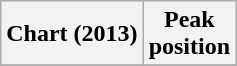<table class="wikitable sortable plainrowheaders" style="text-align:center;">
<tr>
<th scope="col">Chart (2013)</th>
<th scope="col">Peak<br>position</th>
</tr>
<tr>
</tr>
</table>
